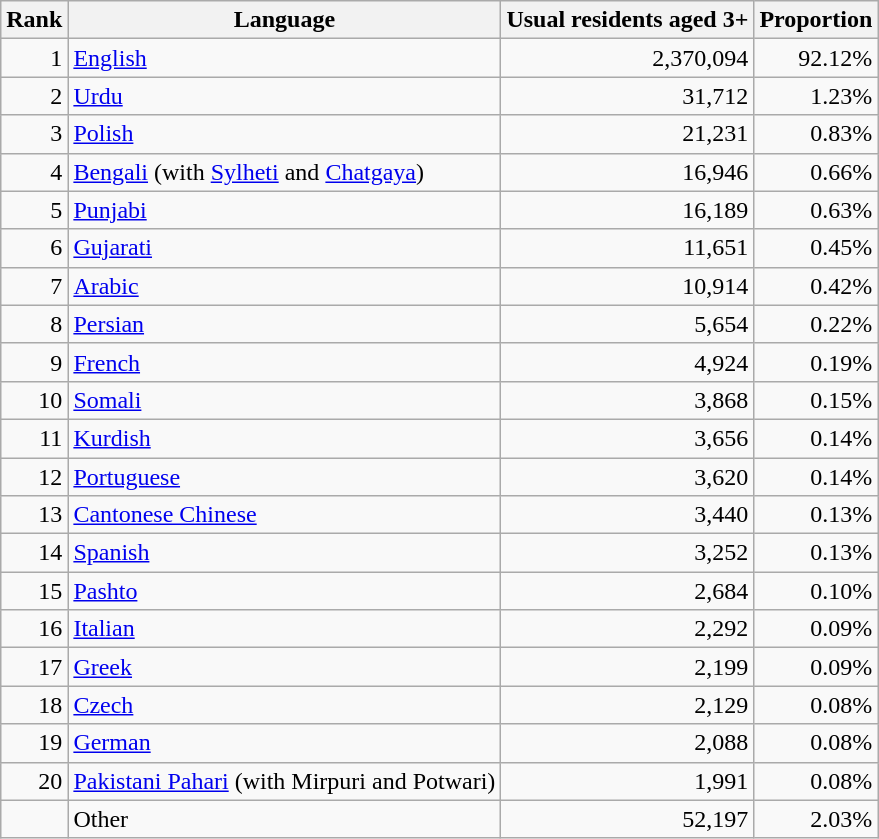<table class="wikitable sortable" style="text-align:right">
<tr>
<th>Rank</th>
<th>Language</th>
<th>Usual residents aged 3+</th>
<th>Proportion</th>
</tr>
<tr>
<td>1</td>
<td style="text-align:left"><a href='#'>English</a></td>
<td>2,370,094</td>
<td>92.12%</td>
</tr>
<tr>
<td>2</td>
<td style="text-align:left"><a href='#'>Urdu</a></td>
<td>31,712</td>
<td>1.23%</td>
</tr>
<tr>
<td>3</td>
<td style="text-align:left"><a href='#'>Polish</a></td>
<td>21,231</td>
<td>0.83%</td>
</tr>
<tr>
<td>4</td>
<td style="text-align:left"><a href='#'>Bengali</a> (with <a href='#'>Sylheti</a> and <a href='#'>Chatgaya</a>)</td>
<td>16,946</td>
<td>0.66%</td>
</tr>
<tr>
<td>5</td>
<td style="text-align:left"><a href='#'>Punjabi</a></td>
<td>16,189</td>
<td>0.63%</td>
</tr>
<tr>
<td>6</td>
<td style="text-align:left"><a href='#'>Gujarati</a></td>
<td>11,651</td>
<td>0.45%</td>
</tr>
<tr>
<td>7</td>
<td style="text-align:left"><a href='#'>Arabic</a></td>
<td>10,914</td>
<td>0.42%</td>
</tr>
<tr>
<td>8</td>
<td style="text-align:left"><a href='#'>Persian</a></td>
<td>5,654</td>
<td>0.22%</td>
</tr>
<tr>
<td>9</td>
<td style="text-align:left"><a href='#'>French</a></td>
<td>4,924</td>
<td>0.19%</td>
</tr>
<tr>
<td>10</td>
<td style="text-align:left"><a href='#'>Somali</a></td>
<td>3,868</td>
<td>0.15%</td>
</tr>
<tr>
<td>11</td>
<td style="text-align:left"><a href='#'>Kurdish</a></td>
<td>3,656</td>
<td>0.14%</td>
</tr>
<tr>
<td>12</td>
<td style="text-align:left"><a href='#'>Portuguese</a></td>
<td>3,620</td>
<td>0.14%</td>
</tr>
<tr>
<td>13</td>
<td style="text-align:left"><a href='#'>Cantonese Chinese</a></td>
<td>3,440</td>
<td>0.13%</td>
</tr>
<tr>
<td>14</td>
<td style="text-align:left"><a href='#'>Spanish</a></td>
<td>3,252</td>
<td>0.13%</td>
</tr>
<tr>
<td>15</td>
<td style="text-align:left"><a href='#'>Pashto</a></td>
<td>2,684</td>
<td>0.10%</td>
</tr>
<tr>
<td>16</td>
<td style="text-align:left"><a href='#'>Italian</a></td>
<td>2,292</td>
<td>0.09%</td>
</tr>
<tr>
<td>17</td>
<td style="text-align:left"><a href='#'>Greek</a></td>
<td>2,199</td>
<td>0.09%</td>
</tr>
<tr>
<td>18</td>
<td style="text-align:left"><a href='#'>Czech</a></td>
<td>2,129</td>
<td>0.08%</td>
</tr>
<tr>
<td>19</td>
<td style="text-align:left"><a href='#'>German</a></td>
<td>2,088</td>
<td>0.08%</td>
</tr>
<tr>
<td>20</td>
<td style="text-align:left"><a href='#'>Pakistani Pahari</a> (with Mirpuri and Potwari)</td>
<td>1,991</td>
<td>0.08%</td>
</tr>
<tr>
<td></td>
<td style="text-align:left">Other</td>
<td>52,197</td>
<td>2.03%</td>
</tr>
</table>
